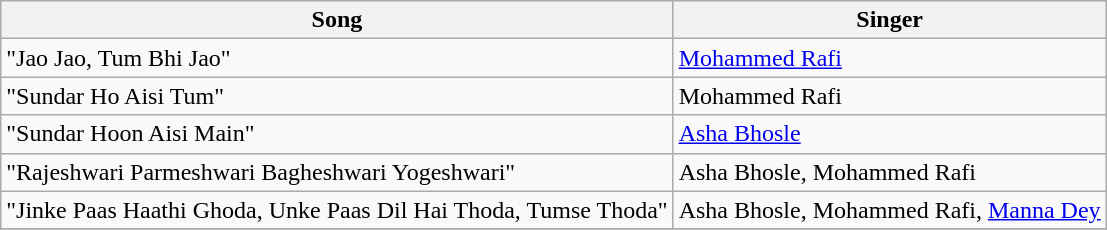<table class="wikitable">
<tr>
<th>Song</th>
<th>Singer</th>
</tr>
<tr>
<td>"Jao Jao, Tum Bhi Jao"</td>
<td><a href='#'>Mohammed Rafi</a></td>
</tr>
<tr>
<td>"Sundar Ho Aisi Tum"</td>
<td>Mohammed Rafi</td>
</tr>
<tr>
<td>"Sundar Hoon Aisi Main"</td>
<td><a href='#'>Asha Bhosle</a></td>
</tr>
<tr>
<td>"Rajeshwari Parmeshwari Bagheshwari Yogeshwari"</td>
<td>Asha Bhosle, Mohammed Rafi</td>
</tr>
<tr>
<td>"Jinke Paas Haathi Ghoda, Unke Paas Dil Hai Thoda, Tumse Thoda"</td>
<td>Asha Bhosle, Mohammed Rafi, <a href='#'>Manna Dey</a></td>
</tr>
<tr>
</tr>
</table>
